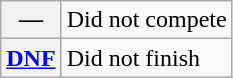<table class="wikitable">
<tr>
<th scope="row">—</th>
<td>Did not compete</td>
</tr>
<tr>
<th scope="row"><a href='#'>DNF</a></th>
<td>Did not finish</td>
</tr>
</table>
